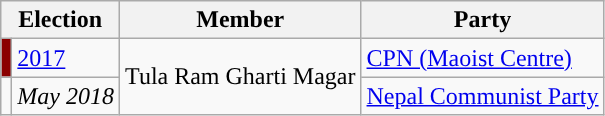<table class="wikitable">
<tr>
<th colspan="2">Election</th>
<th>Member</th>
<th>Party</th>
</tr>
<tr>
<td style="background-color:darkred"></td>
<td><a href='#'>2017</a></td>
<td rowspan="2">Tula Ram Gharti Magar</td>
<td><a href='#'>CPN (Maoist Centre)</a></td>
</tr>
<tr>
<td style="background-color:"></td>
<td><em>May 2018</em></td>
<td><a href='#'>Nepal Communist Party</a></td>
</tr>
</table>
